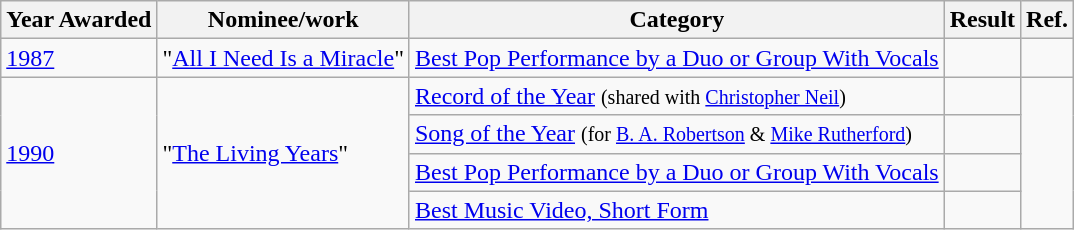<table class="wikitable">
<tr>
<th>Year Awarded</th>
<th>Nominee/work</th>
<th>Category</th>
<th>Result</th>
<th>Ref.</th>
</tr>
<tr>
<td><a href='#'>1987</a></td>
<td>"<a href='#'>All I Need Is a Miracle</a>"</td>
<td><a href='#'>Best Pop Performance by a Duo or Group With Vocals</a></td>
<td></td>
<td></td>
</tr>
<tr>
<td rowspan="4"><a href='#'>1990</a></td>
<td rowspan="4">"<a href='#'>The Living Years</a>"</td>
<td><a href='#'>Record of the Year</a> <small>(shared with <a href='#'>Christopher Neil</a>)</small></td>
<td></td>
<td rowspan="4"></td>
</tr>
<tr>
<td><a href='#'>Song of the Year</a> <small>(for <a href='#'>B. A. Robertson</a> & <a href='#'>Mike Rutherford</a>)</small></td>
<td></td>
</tr>
<tr>
<td><a href='#'>Best Pop Performance by a Duo or Group With Vocals</a></td>
<td></td>
</tr>
<tr>
<td><a href='#'>Best Music Video, Short Form</a></td>
<td></td>
</tr>
</table>
